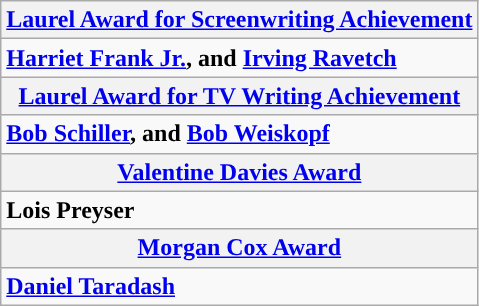<table class="wikitable" style="width=">
<tr>
<th colspan="2" style="background:"><a href='#'>Laurel Award for Screenwriting Achievement</a></th>
</tr>
<tr>
<td colspan="2" style="vertical-align:top;"><strong><a href='#'>Harriet Frank Jr.</a>, and <a href='#'>Irving Ravetch</a></strong></td>
</tr>
<tr>
<th colspan="2" style="background:"><a href='#'>Laurel Award for TV Writing Achievement</a></th>
</tr>
<tr>
<td colspan="2" style="vertical-align:top;"><strong><a href='#'>Bob Schiller</a>, and <a href='#'>Bob Weiskopf</a></strong></td>
</tr>
<tr>
<th colspan="2" style="background:"><a href='#'>Valentine Davies Award</a></th>
</tr>
<tr>
<td colspan="2" style="vertical-align:top;"><strong>Lois Preyser</strong></td>
</tr>
<tr>
<th colspan="2" style="background:"><a href='#'>Morgan Cox Award</a></th>
</tr>
<tr>
<td colspan="2" style="vertical-align:top;"><strong><a href='#'>Daniel Taradash</a></strong></td>
</tr>
</table>
